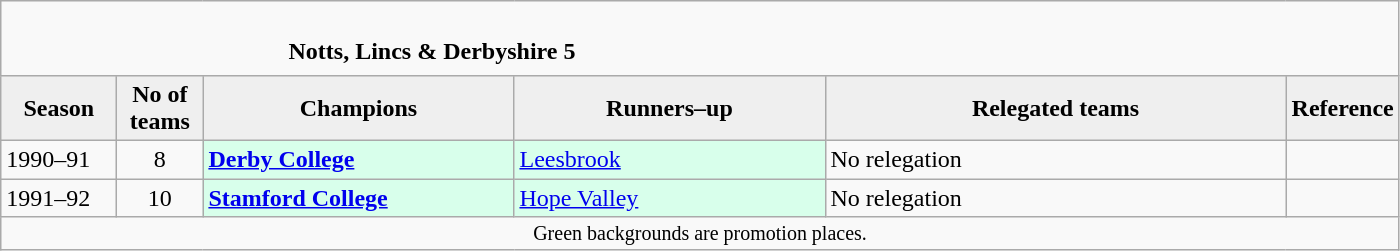<table class="wikitable" style="text-align: left;">
<tr>
<td colspan="11" cellpadding="0" cellspacing="0"><br><table border="0" style="width:100%;" cellpadding="0" cellspacing="0">
<tr>
<td style="width:20%; border:0;"></td>
<td style="border:0;"><strong>Notts, Lincs & Derbyshire 5</strong></td>
<td style="width:20%; border:0;"></td>
</tr>
</table>
</td>
</tr>
<tr>
<th style="background:#efefef; width:70px;">Season</th>
<th style="background:#efefef; width:50px;">No of teams</th>
<th style="background:#efefef; width:200px;">Champions</th>
<th style="background:#efefef; width:200px;">Runners–up</th>
<th style="background:#efefef; width:300px;">Relegated teams</th>
<th style="background:#efefef; width:50px;">Reference</th>
</tr>
<tr align=left>
<td>1990–91</td>
<td style="text-align: center;">8</td>
<td style="background:#d8ffeb;"><strong><a href='#'>Derby College</a></strong></td>
<td style="background:#d8ffeb;"><a href='#'>Leesbrook</a></td>
<td>No relegation</td>
<td></td>
</tr>
<tr>
<td>1991–92</td>
<td style="text-align: center;">10</td>
<td style="background:#d8ffeb;"><strong><a href='#'>Stamford College</a></strong></td>
<td style="background:#d8ffeb;"><a href='#'>Hope Valley</a></td>
<td>No relegation</td>
<td></td>
</tr>
<tr>
<td colspan="15"  style="border:0; font-size:smaller; text-align:center;">Green backgrounds are promotion places.</td>
</tr>
</table>
